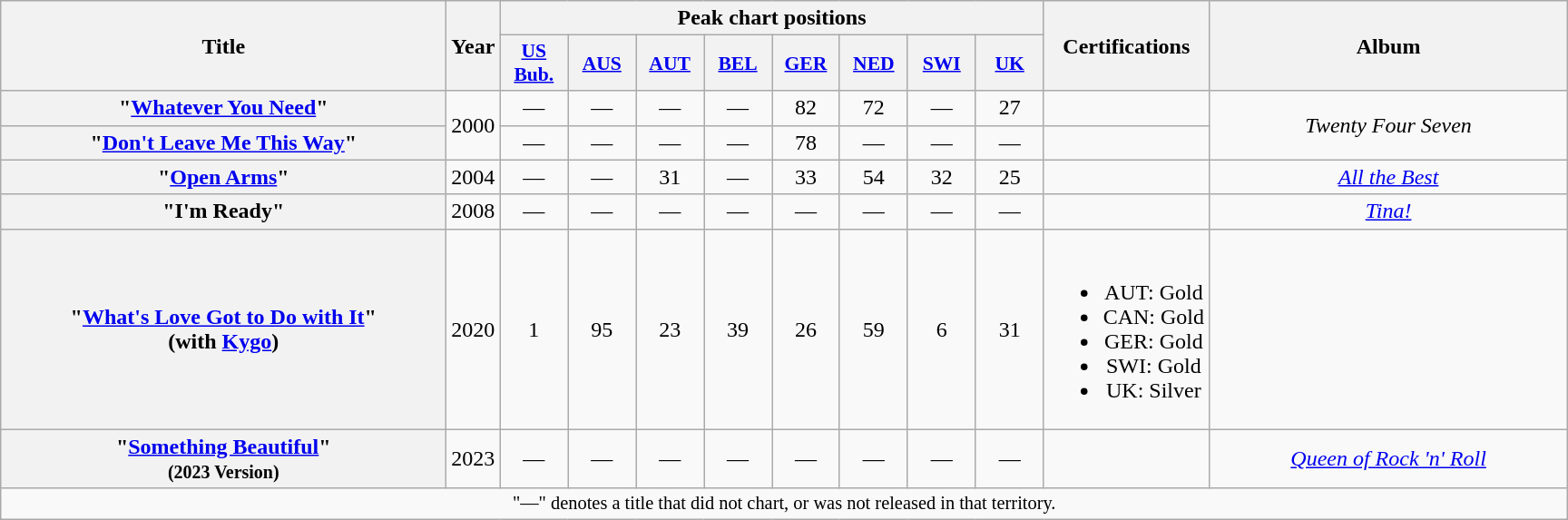<table class="wikitable plainrowheaders" style="text-align:center;">
<tr>
<th scope="col" rowspan="2" style="width:20em;">Title</th>
<th scope="col" rowspan="2">Year</th>
<th scope="col" colspan="8">Peak chart positions</th>
<th scope="col" rowspan="2">Certifications</th>
<th scope="col" rowspan="2" style="width:16em;">Album</th>
</tr>
<tr>
<th scope="col" style="width:3em;font-size:90%;"><a href='#'>US Bub.</a><br></th>
<th scope="col" style="width:3em;font-size:90%;"><a href='#'>AUS</a><br></th>
<th scope="col" style="width:3em;font-size:90%;"><a href='#'>AUT</a><br></th>
<th scope="col" style="width:3em;font-size:90%;"><a href='#'>BEL</a><br></th>
<th scope="col" style="width:3em;font-size:90%;"><a href='#'>GER</a><br></th>
<th scope="col" style="width:3em;font-size:90%;"><a href='#'>NED</a><br></th>
<th scope="col" style="width:3em;font-size:90%;"><a href='#'>SWI</a><br></th>
<th scope="col" style="width:3em;font-size:90%;"><a href='#'>UK</a><br></th>
</tr>
<tr>
<th scope="row">"<a href='#'>Whatever You Need</a>"</th>
<td rowspan="2">2000</td>
<td>—</td>
<td>—</td>
<td>—</td>
<td>—</td>
<td>82</td>
<td>72</td>
<td>—</td>
<td>27</td>
<td></td>
<td rowspan="2"><em>Twenty Four Seven</em></td>
</tr>
<tr>
<th scope="row">"<a href='#'>Don't Leave Me This Way</a>"</th>
<td>—</td>
<td>—</td>
<td>—</td>
<td>—</td>
<td>78</td>
<td>—</td>
<td>—</td>
<td>—</td>
<td></td>
</tr>
<tr>
<th scope="row">"<a href='#'>Open Arms</a>"</th>
<td>2004</td>
<td>—</td>
<td>—</td>
<td>31</td>
<td>—</td>
<td>33</td>
<td>54</td>
<td>32</td>
<td>25</td>
<td></td>
<td><em><a href='#'>All the Best</a></em></td>
</tr>
<tr>
<th scope="row">"I'm Ready"</th>
<td>2008</td>
<td>—</td>
<td>—</td>
<td>—</td>
<td>—</td>
<td>—</td>
<td>—</td>
<td>—</td>
<td>—</td>
<td></td>
<td><em><a href='#'>Tina!</a></em></td>
</tr>
<tr>
<th scope="row">"<a href='#'>What's Love Got to Do with It</a>"<br><span>(with <a href='#'>Kygo</a>)</span></th>
<td>2020</td>
<td>1</td>
<td>95</td>
<td>23</td>
<td>39</td>
<td>26</td>
<td>59</td>
<td>6</td>
<td>31</td>
<td><br><ul><li>AUT: Gold</li><li>CAN: Gold</li><li>GER: Gold</li><li>SWI: Gold</li><li>UK: Silver</li></ul></td>
<td></td>
</tr>
<tr>
<th scope="row">"<a href='#'>Something Beautiful</a>"<br><small>(2023 Version)</small><br></th>
<td rowspan="1">2023</td>
<td>—</td>
<td>—</td>
<td>—</td>
<td>—</td>
<td>—</td>
<td>—</td>
<td>—</td>
<td>—</td>
<td></td>
<td rowspan="1"><em><a href='#'>Queen of Rock 'n' Roll</a></em></td>
</tr>
<tr>
<td colspan="15" style="font-size:85%">"—" denotes a title that did not chart, or was not released in that territory.</td>
</tr>
</table>
